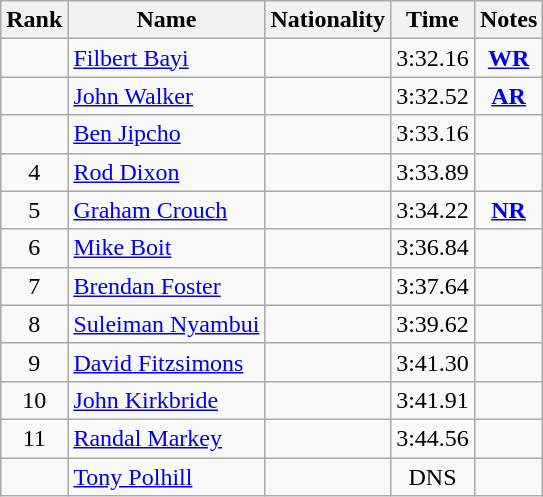<table class="wikitable sortable" style=" text-align:center;">
<tr>
<th scope=col>Rank</th>
<th scope=col>Name</th>
<th scope=col>Nationality</th>
<th scope=col>Time</th>
<th scope=col>Notes</th>
</tr>
<tr>
<td></td>
<td style="text-align:left;"><a href='#'>Filbert Bayi</a></td>
<td style="text-align:left;"></td>
<td>3:32.16</td>
<td><strong><a href='#'>WR</a></strong></td>
</tr>
<tr>
<td></td>
<td style="text-align:left;"><a href='#'>John Walker</a></td>
<td style="text-align:left;"></td>
<td>3:32.52</td>
<td><strong><a href='#'>AR</a></strong></td>
</tr>
<tr>
<td></td>
<td style="text-align:left;"><a href='#'>Ben Jipcho</a></td>
<td style="text-align:left;"></td>
<td>3:33.16</td>
<td></td>
</tr>
<tr>
<td>4</td>
<td style="text-align:left;"><a href='#'>Rod Dixon</a></td>
<td style="text-align:left;"></td>
<td>3:33.89</td>
<td></td>
</tr>
<tr>
<td>5</td>
<td style="text-align:left;"><a href='#'>Graham Crouch</a></td>
<td style="text-align:left;"></td>
<td>3:34.22</td>
<td><strong><a href='#'>NR</a></strong></td>
</tr>
<tr>
<td>6</td>
<td style="text-align:left;"><a href='#'>Mike Boit</a></td>
<td style="text-align:left;"></td>
<td>3:36.84</td>
<td></td>
</tr>
<tr>
<td>7</td>
<td style="text-align:left;"><a href='#'>Brendan Foster</a></td>
<td style="text-align:left;"></td>
<td>3:37.64</td>
<td></td>
</tr>
<tr>
<td>8</td>
<td style="text-align:left;"><a href='#'>Suleiman Nyambui</a></td>
<td style="text-align:left;"></td>
<td>3:39.62</td>
<td></td>
</tr>
<tr>
<td>9</td>
<td style="text-align:left;"><a href='#'>David Fitzsimons</a></td>
<td style="text-align:left;"></td>
<td>3:41.30</td>
<td></td>
</tr>
<tr>
<td>10</td>
<td style="text-align:left;"><a href='#'>John Kirkbride</a></td>
<td style="text-align:left;"></td>
<td>3:41.91</td>
<td></td>
</tr>
<tr>
<td>11</td>
<td style="text-align:left;"><a href='#'>Randal Markey</a></td>
<td style="text-align:left;"></td>
<td>3:44.56</td>
<td></td>
</tr>
<tr>
<td data-sort-value="12"></td>
<td style="text-align:left;"><a href='#'>Tony Polhill</a></td>
<td style="text-align:left;"></td>
<td data-sort-value="9:99.99">DNS</td>
<td></td>
</tr>
</table>
